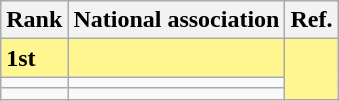<table class="wikitable">
<tr>
<th>Rank</th>
<th>National association</th>
<th>Ref.</th>
</tr>
<tr bgcolor="#FFF68F">
<td><strong>1st</strong></td>
<td><strong></strong></td>
<td rowspan=3></td>
</tr>
<tr>
<td></td>
<td></td>
</tr>
<tr>
<td></td>
<td></td>
</tr>
</table>
